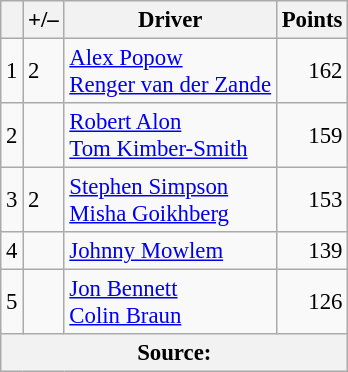<table class="wikitable" style="font-size: 95%;">
<tr>
<th scope="col"></th>
<th scope="col">+/–</th>
<th scope="col">Driver</th>
<th scope="col">Points</th>
</tr>
<tr>
<td align=center>1</td>
<td align="left"> 2</td>
<td> <a href='#'>Alex Popow</a><br> <a href='#'>Renger van der Zande</a></td>
<td align=right>162</td>
</tr>
<tr>
<td align=center>2</td>
<td align="left"></td>
<td> <a href='#'>Robert Alon</a><br> <a href='#'>Tom Kimber-Smith</a></td>
<td align=right>159</td>
</tr>
<tr>
<td align=center>3</td>
<td align="left"> 2</td>
<td> <a href='#'>Stephen Simpson</a><br> <a href='#'>Misha Goikhberg</a></td>
<td align=right>153</td>
</tr>
<tr>
<td align=center>4</td>
<td align="left"></td>
<td> <a href='#'>Johnny Mowlem</a></td>
<td align=right>139</td>
</tr>
<tr>
<td align=center>5</td>
<td align="left"></td>
<td> <a href='#'>Jon Bennett</a><br> <a href='#'>Colin Braun</a></td>
<td align=right>126</td>
</tr>
<tr>
<th colspan=5>Source:</th>
</tr>
</table>
